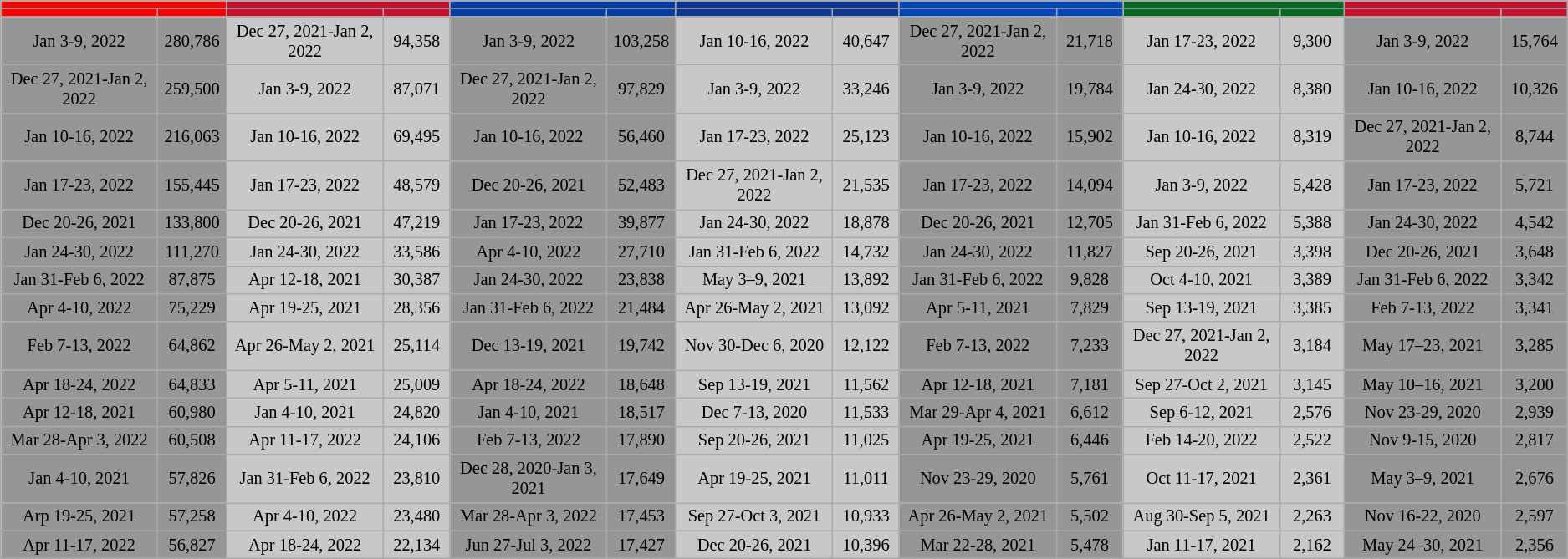<table class="wikitable" style="text-align:center; text:#FFFFFF; font-size:85%">
<tr>
<th colspan=2 style="background:#FF0000"></th>
<th colspan=2 style="background:#C8102E"></th>
<th colspan=2 style="background:#003DA5"></th>
<th colspan=2 style="background:#0D3692"></th>
<th colspan=2 style="background:#0047BB"></th>
<th colspan=2 style="background:#076A21"></th>
<th colspan=2 style="background:#C8102E"></th>
</tr>
<tr>
<th style="background:#FF0000"></th>
<th style="background:#FF0000"></th>
<th style="background:#C8102E"></th>
<th style="background:#C8102E"></th>
<th style="background:#003DA5"></th>
<th style="background:#003DA5"></th>
<th style="background:#0D3692"></th>
<th style="background:#0D3692"></th>
<th style="background:#0047BB"></th>
<th style="background:#0047BB"></th>
<th style="background:#076A21"></th>
<th style="background:#076A21"></th>
<th style="background:#C8102E"></th>
<th style="background:#C8102E"></th>
</tr>
<tr>
<td style="background:#969696" width=150>Jan 3-9, 2022</td>
<td style="background:#969696" width="50">280,786</td>
<td style="background:#C8C8C8" width="150">Dec 27, 2021-Jan 2, 2022</td>
<td style="background:#C8C8C8" width="50">94,358</td>
<td style="background:#969696" width="150">Jan 3-9, 2022</td>
<td style="background:#969696" width="50">103,258</td>
<td style="background:#C8C8C8" width="150">Jan 10-16, 2022</td>
<td style="background:#C8C8C8" width="50">40,647</td>
<td style="background:#969696" width="150">Dec 27, 2021-Jan 2, 2022</td>
<td style="background:#969696" width="50">21,718</td>
<td style="background:#C8C8C8" width="150">Jan 17-23, 2022</td>
<td style="background:#C8C8C8" width="50">9,300</td>
<td style="background:#969696" width="150">Jan 3-9, 2022</td>
<td style="background:#969696" width="50">15,764</td>
</tr>
<tr>
<td style="background:#969696" width=150>Dec 27, 2021-Jan 2, 2022</td>
<td style="background:#969696" width="50">259,500</td>
<td style="background:#C8C8C8" width="150">Jan 3-9, 2022</td>
<td style="background:#C8C8C8" width="50">87,071</td>
<td style="background:#969696" width="150">Dec 27, 2021-Jan 2, 2022</td>
<td style="background:#969696" width="50">97,829</td>
<td style="background:#C8C8C8" width="150">Jan 3-9, 2022</td>
<td style="background:#C8C8C8" width="50">33,246</td>
<td style="background:#969696" width="150">Jan 3-9, 2022</td>
<td style="background:#969696" width="50">19,784</td>
<td style="background:#C8C8C8" width="150">Jan 24-30, 2022</td>
<td style="background:#C8C8C8" width="50">8,380</td>
<td style="background:#969696" width="150">Jan 10-16, 2022</td>
<td style="background:#969696" width="50">10,326</td>
</tr>
<tr>
<td style="background:#969696" width=150>Jan 10-16, 2022</td>
<td style="background:#969696" width="50">216,063</td>
<td style="background:#C8C8C8" width="150">Jan 10-16, 2022</td>
<td style="background:#C8C8C8" width="50">69,495</td>
<td style="background:#969696" width="150">Jan 10-16, 2022</td>
<td style="background:#969696" width="50">56,460</td>
<td style="background:#C8C8C8" width="150">Jan 17-23, 2022</td>
<td style="background:#C8C8C8" width="50">25,123</td>
<td style="background:#969696" width="150">Jan 10-16, 2022</td>
<td style="background:#969696" width="50">15,902</td>
<td style="background:#C8C8C8" width="150">Jan 10-16, 2022</td>
<td style="background:#C8C8C8" width="50">8,319</td>
<td style="background:#969696" width="150">Dec 27, 2021-Jan 2, 2022</td>
<td style="background:#969696" width="50">8,744</td>
</tr>
<tr>
<td style="background:#969696" width=150>Jan 17-23, 2022</td>
<td style="background:#969696" width="50">155,445</td>
<td style="background:#C8C8C8" width="150">Jan 17-23, 2022</td>
<td style="background:#C8C8C8" width="50">48,579</td>
<td style="background:#969696" width="150">Dec 20-26, 2021</td>
<td style="background:#969696" width="50">52,483</td>
<td style="background:#C8C8C8" width="150">Dec 27, 2021-Jan 2, 2022</td>
<td style="background:#C8C8C8" width="50">21,535</td>
<td style="background:#969696" width="150">Jan 17-23, 2022</td>
<td style="background:#969696" width="50">14,094</td>
<td style="background:#C8C8C8" width="150">Jan 3-9, 2022</td>
<td style="background:#C8C8C8" width="50">5,428</td>
<td style="background:#969696" width="150">Jan 17-23, 2022</td>
<td style="background:#969696" width="50">5,721</td>
</tr>
<tr>
<td style="background:#969696" width=75>Dec 20-26, 2021</td>
<td style="background:#969696" width="35">133,800</td>
<td style="background:#C8C8C8" width="75">Dec 20-26, 2021</td>
<td style="background:#C8C8C8" width="35">47,219</td>
<td style="background:#969696" width="75">Jan 17-23, 2022</td>
<td style="background:#969696" width="35">39,877</td>
<td style="background:#C8C8C8" width="75">Jan 24-30, 2022</td>
<td style="background:#C8C8C8" width="35">18,878</td>
<td style="background:#969696" width="75">Dec 20-26, 2021</td>
<td style="background:#969696" width="35">12,705</td>
<td style="background:#C8C8C8" width="75">Jan 31-Feb 6, 2022</td>
<td style="background:#C8C8C8" width="35">5,388</td>
<td style="background:#969696" width="75">Jan 24-30, 2022</td>
<td style="background:#969696" width="35">4,542</td>
</tr>
<tr>
<td style="background:#969696" width=75>Jan 24-30, 2022</td>
<td style="background:#969696" width="35">111,270</td>
<td style="background:#C8C8C8" width="75">Jan 24-30, 2022</td>
<td style="background:#C8C8C8" width="35">33,586</td>
<td style="background:#969696" width="75">Apr 4-10, 2022</td>
<td style="background:#969696" width="35">27,710</td>
<td style="background:#C8C8C8" width="75">Jan 31-Feb 6, 2022</td>
<td style="background:#C8C8C8" width="35">14,732</td>
<td style="background:#969696" width="75">Jan 24-30, 2022</td>
<td style="background:#969696" width="35">11,827</td>
<td style="background:#C8C8C8" width="75">Sep 20-26, 2021</td>
<td style="background:#C8C8C8" width="35">3,398</td>
<td style="background:#969696" width="75">Dec 20-26, 2021</td>
<td style="background:#969696" width="35">3,648</td>
</tr>
<tr>
<td style="background:#969696" width=75>Jan 31-Feb 6, 2022</td>
<td style="background:#969696" width="35">87,875</td>
<td style="background:#C8C8C8" width="75">Apr 12-18, 2021</td>
<td style="background:#C8C8C8" width="35">30,387</td>
<td style="background:#969696" width="75">Jan 24-30, 2022</td>
<td style="background:#969696" width="35">23,838</td>
<td style="background:#C8C8C8" width="75">May 3–9, 2021</td>
<td style="background:#C8C8C8" width="35">13,892</td>
<td style="background:#969696" width="75">Jan 31-Feb 6, 2022</td>
<td style="background:#969696" width="35">9,828</td>
<td style="background:#C8C8C8" width="75">Oct 4-10, 2021</td>
<td style="background:#C8C8C8" width="35">3,389</td>
<td style="background:#969696" width="75">Jan 31-Feb 6, 2022</td>
<td style="background:#969696" width="35">3,342</td>
</tr>
<tr>
<td style="background:#969696" width=75>Apr 4-10, 2022</td>
<td style="background:#969696" width="35">75,229</td>
<td style="background:#C8C8C8" width="75">Apr 19-25, 2021</td>
<td style="background:#C8C8C8" width="35">28,356</td>
<td style="background:#969696" width="75">Jan 31-Feb 6, 2022</td>
<td style="background:#969696" width="35">21,484</td>
<td style="background:#C8C8C8" width="75">Apr 26-May 2, 2021</td>
<td style="background:#C8C8C8" width="35">13,092</td>
<td style="background:#969696" width="75">Apr 5-11, 2021</td>
<td style="background:#969696" width="35">7,829</td>
<td style="background:#C8C8C8" width="75">Sep 13-19, 2021</td>
<td style="background:#C8C8C8" width="35">3,385</td>
<td style="background:#969696" width="75">Feb 7-13, 2022</td>
<td style="background:#969696" width="35">3,341</td>
</tr>
<tr>
<td style="background:#969696" width=75>Feb 7-13, 2022</td>
<td style="background:#969696" width="35">64,862</td>
<td style="background:#C8C8C8" width="75">Apr 26-May 2, 2021</td>
<td style="background:#C8C8C8" width="35">25,114</td>
<td style="background:#969696" width="75">Dec 13-19, 2021</td>
<td style="background:#969696" width="35">19,742</td>
<td style="background:#C8C8C8" width="75">Nov 30-Dec 6, 2020</td>
<td style="background:#C8C8C8" width="35">12,122</td>
<td style="background:#969696" width="75">Feb 7-13, 2022</td>
<td style="background:#969696" width="35">7,233</td>
<td style="background:#C8C8C8" width="75">Dec 27, 2021-Jan 2, 2022</td>
<td style="background:#C8C8C8" width="35">3,184</td>
<td style="background:#969696" width="75">May 17–23, 2021</td>
<td style="background:#969696" width="35">3,285</td>
</tr>
<tr>
<td style="background:#969696" width=75>Apr 18-24, 2022</td>
<td style="background:#969696" width="35">64,833</td>
<td style="background:#C8C8C8" width="75">Apr 5-11, 2021</td>
<td style="background:#C8C8C8" width="35">25,009</td>
<td style="background:#969696" width="75">Apr 18-24, 2022</td>
<td style="background:#969696" width="35">18,648</td>
<td style="background:#C8C8C8" width="75">Sep 13-19, 2021</td>
<td style="background:#C8C8C8" width="35">11,562</td>
<td style="background:#969696" width="75">Apr 12-18, 2021</td>
<td style="background:#969696" width="35">7,181</td>
<td style="background:#C8C8C8" width="75">Sep 27-Oct 2, 2021</td>
<td style="background:#C8C8C8" width="35">3,145</td>
<td style="background:#969696" width="75">May 10–16, 2021</td>
<td style="background:#969696" width="35">3,200</td>
</tr>
<tr>
<td style="background:#969696" width=75>Apr 12-18, 2021</td>
<td style="background:#969696" width="35">60,980</td>
<td style="background:#C8C8C8" width="75">Jan 4-10, 2021</td>
<td style="background:#C8C8C8" width="35">24,820</td>
<td style="background:#969696" width="75">Jan 4-10, 2021</td>
<td style="background:#969696" width="35">18,517</td>
<td style="background:#C8C8C8" width="75">Dec 7-13, 2020</td>
<td style="background:#C8C8C8" width="35">11,533</td>
<td style="background:#969696" width="75">Mar 29-Apr 4, 2021</td>
<td style="background:#969696" width="35">6,612</td>
<td style="background:#C8C8C8" width="75">Sep 6-12, 2021</td>
<td style="background:#C8C8C8" width="35">2,576</td>
<td style="background:#969696" width="75">Nov 23-29, 2020</td>
<td style="background:#969696" width="35">2,939</td>
</tr>
<tr>
<td style="background:#969696" width=75>Mar 28-Apr 3, 2022</td>
<td style="background:#969696" width="35">60,508</td>
<td style="background:#C8C8C8" width="75">Apr 11-17, 2022</td>
<td style="background:#C8C8C8" width="35">24,106</td>
<td style="background:#969696" width="75">Feb 7-13, 2022</td>
<td style="background:#969696" width="35">17,890</td>
<td style="background:#C8C8C8" width="75">Sep 20-26, 2021</td>
<td style="background:#C8C8C8" width="35">11,025</td>
<td style="background:#969696" width="75">Apr 19-25, 2021</td>
<td style="background:#969696" width="35">6,446</td>
<td style="background:#C8C8C8" width="75">Feb 14-20, 2022</td>
<td style="background:#C8C8C8" width="35">2,522</td>
<td style="background:#969696" width="75">Nov 9-15, 2020</td>
<td style="background:#969696" width="35">2,817</td>
</tr>
<tr>
<td style="background:#969696" width=75>Jan 4-10, 2021</td>
<td style="background:#969696" width="35">57,826</td>
<td style="background:#C8C8C8" width="75">Jan 31-Feb 6, 2022</td>
<td style="background:#C8C8C8" width="35">23,810</td>
<td style="background:#969696" width="75">Dec 28, 2020-Jan 3, 2021</td>
<td style="background:#969696" width="35">17,649</td>
<td style="background:#C8C8C8" width="75">Apr 19-25, 2021</td>
<td style="background:#C8C8C8" width="35">11,011</td>
<td style="background:#969696" width="75">Nov 23-29, 2020</td>
<td style="background:#969696" width="35">5,761</td>
<td style="background:#C8C8C8" width="75">Oct 11-17, 2021</td>
<td style="background:#C8C8C8" width="35">2,361</td>
<td style="background:#969696" width="75">May 3–9, 2021</td>
<td style="background:#969696" width="35">2,676</td>
</tr>
<tr>
<td style="background:#969696" width=75>Arp 19-25, 2021</td>
<td style="background:#969696" width="35">57,258</td>
<td style="background:#C8C8C8" width="75">Apr 4-10, 2022</td>
<td style="background:#C8C8C8" width="35">23,480</td>
<td style="background:#969696" width="75">Mar 28-Apr 3, 2022</td>
<td style="background:#969696" width="35">17,453</td>
<td style="background:#C8C8C8" width="75">Sep 27-Oct 3, 2021</td>
<td style="background:#C8C8C8" width="35">10,933</td>
<td style="background:#969696" width="75">Apr 26-May 2, 2021</td>
<td style="background:#969696" width="35">5,502</td>
<td style="background:#C8C8C8" width="75">Aug 30-Sep 5, 2021</td>
<td style="background:#C8C8C8" width="35">2,263</td>
<td style="background:#969696" width="75">Nov 16-22, 2020</td>
<td style="background:#969696" width="35">2,597</td>
</tr>
<tr>
<td style="background:#969696" width=75>Apr 11-17, 2022</td>
<td style="background:#969696" width="35">56,827</td>
<td style="background:#C8C8C8" width="75">Apr 18-24, 2022</td>
<td style="background:#C8C8C8" width="35">22,134</td>
<td style="background:#969696" width="75">Jun 27-Jul 3, 2022</td>
<td style="background:#969696" width="35">17,427</td>
<td style="background:#C8C8C8" width="75">Dec 20-26, 2021</td>
<td style="background:#C8C8C8" width="35">10,396</td>
<td style="background:#969696" width="75">Mar 22-28, 2021</td>
<td style="background:#969696" width="35">5,478</td>
<td style="background:#C8C8C8" width="75">Jan 11-17, 2021</td>
<td style="background:#C8C8C8" width="35">2,162</td>
<td style="background:#969696" width="75">May 24–30, 2021</td>
<td style="background:#969696" width="35">2,356</td>
</tr>
</table>
